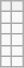<table class="wikitable">
<tr>
<th></th>
<th></th>
</tr>
<tr>
<td></td>
<td></td>
</tr>
<tr>
<td></td>
<td></td>
</tr>
<tr>
<td></td>
<td></td>
</tr>
<tr>
<td></td>
<td></td>
</tr>
<tr>
<td></td>
<td></td>
</tr>
</table>
